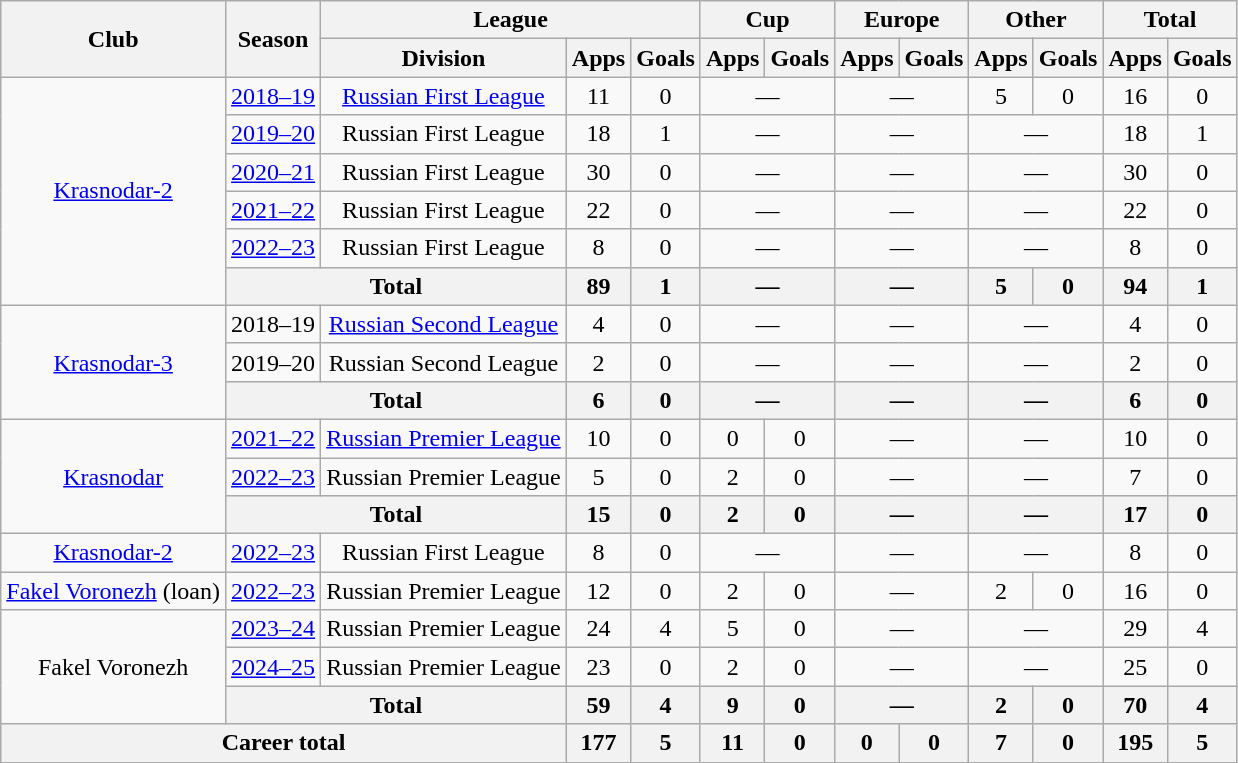<table class="wikitable" style="text-align: center;">
<tr>
<th rowspan="2">Club</th>
<th rowspan="2">Season</th>
<th colspan="3">League</th>
<th colspan="2">Cup</th>
<th colspan="2">Europe</th>
<th colspan="2">Other</th>
<th colspan="2">Total</th>
</tr>
<tr>
<th>Division</th>
<th>Apps</th>
<th>Goals</th>
<th>Apps</th>
<th>Goals</th>
<th>Apps</th>
<th>Goals</th>
<th>Apps</th>
<th>Goals</th>
<th>Apps</th>
<th>Goals</th>
</tr>
<tr>
<td rowspan="6"><a href='#'>Krasnodar-2</a></td>
<td><a href='#'>2018–19</a></td>
<td><a href='#'>Russian First League</a></td>
<td>11</td>
<td>0</td>
<td colspan="2">—</td>
<td colspan="2">—</td>
<td>5</td>
<td>0</td>
<td>16</td>
<td>0</td>
</tr>
<tr>
<td><a href='#'>2019–20</a></td>
<td>Russian First League</td>
<td>18</td>
<td>1</td>
<td colspan="2">—</td>
<td colspan="2">—</td>
<td colspan="2">—</td>
<td>18</td>
<td>1</td>
</tr>
<tr>
<td><a href='#'>2020–21</a></td>
<td>Russian First League</td>
<td>30</td>
<td>0</td>
<td colspan="2">—</td>
<td colspan="2">—</td>
<td colspan="2">—</td>
<td>30</td>
<td>0</td>
</tr>
<tr>
<td><a href='#'>2021–22</a></td>
<td>Russian First League</td>
<td>22</td>
<td>0</td>
<td colspan="2">—</td>
<td colspan="2">—</td>
<td colspan="2">—</td>
<td>22</td>
<td>0</td>
</tr>
<tr>
<td><a href='#'>2022–23</a></td>
<td>Russian First League</td>
<td>8</td>
<td>0</td>
<td colspan="2">—</td>
<td colspan="2">—</td>
<td colspan="2">—</td>
<td>8</td>
<td>0</td>
</tr>
<tr>
<th colspan="2">Total</th>
<th>89</th>
<th>1</th>
<th colspan="2">—</th>
<th colspan="2">—</th>
<th>5</th>
<th>0</th>
<th>94</th>
<th>1</th>
</tr>
<tr>
<td rowspan="3"><a href='#'>Krasnodar-3</a></td>
<td>2018–19</td>
<td><a href='#'>Russian Second League</a></td>
<td>4</td>
<td>0</td>
<td colspan="2">—</td>
<td colspan="2">—</td>
<td colspan="2">—</td>
<td>4</td>
<td>0</td>
</tr>
<tr>
<td>2019–20</td>
<td>Russian Second League</td>
<td>2</td>
<td>0</td>
<td colspan="2">—</td>
<td colspan="2">—</td>
<td colspan="2">—</td>
<td>2</td>
<td>0</td>
</tr>
<tr>
<th colspan="2">Total</th>
<th>6</th>
<th>0</th>
<th colspan="2">—</th>
<th colspan="2">—</th>
<th colspan="2">—</th>
<th>6</th>
<th>0</th>
</tr>
<tr>
<td rowspan="3"><a href='#'>Krasnodar</a></td>
<td><a href='#'>2021–22</a></td>
<td><a href='#'>Russian Premier League</a></td>
<td>10</td>
<td>0</td>
<td>0</td>
<td>0</td>
<td colspan="2">—</td>
<td colspan="2">—</td>
<td>10</td>
<td>0</td>
</tr>
<tr>
<td><a href='#'>2022–23</a></td>
<td>Russian Premier League</td>
<td>5</td>
<td>0</td>
<td>2</td>
<td>0</td>
<td colspan="2">—</td>
<td colspan="2">—</td>
<td>7</td>
<td>0</td>
</tr>
<tr>
<th colspan="2">Total</th>
<th>15</th>
<th>0</th>
<th>2</th>
<th>0</th>
<th colspan="2">—</th>
<th colspan="2">—</th>
<th>17</th>
<th>0</th>
</tr>
<tr>
<td><a href='#'>Krasnodar-2</a></td>
<td><a href='#'>2022–23</a></td>
<td>Russian First League</td>
<td>8</td>
<td>0</td>
<td colspan="2">—</td>
<td colspan="2">—</td>
<td colspan="2">—</td>
<td>8</td>
<td>0</td>
</tr>
<tr>
<td><a href='#'>Fakel Voronezh</a> (loan)</td>
<td><a href='#'>2022–23</a></td>
<td>Russian Premier League</td>
<td>12</td>
<td>0</td>
<td>2</td>
<td>0</td>
<td colspan="2">—</td>
<td>2</td>
<td>0</td>
<td>16</td>
<td>0</td>
</tr>
<tr>
<td rowspan="3">Fakel Voronezh</td>
<td><a href='#'>2023–24</a></td>
<td>Russian Premier League</td>
<td>24</td>
<td>4</td>
<td>5</td>
<td>0</td>
<td colspan="2">—</td>
<td colspan="2">—</td>
<td>29</td>
<td>4</td>
</tr>
<tr>
<td><a href='#'>2024–25</a></td>
<td>Russian Premier League</td>
<td>23</td>
<td>0</td>
<td>2</td>
<td>0</td>
<td colspan="2">—</td>
<td colspan="2">—</td>
<td>25</td>
<td>0</td>
</tr>
<tr>
<th colspan="2">Total</th>
<th>59</th>
<th>4</th>
<th>9</th>
<th>0</th>
<th colspan="2">—</th>
<th>2</th>
<th>0</th>
<th>70</th>
<th>4</th>
</tr>
<tr>
<th colspan="3">Career total</th>
<th>177</th>
<th>5</th>
<th>11</th>
<th>0</th>
<th>0</th>
<th>0</th>
<th>7</th>
<th>0</th>
<th>195</th>
<th>5</th>
</tr>
</table>
